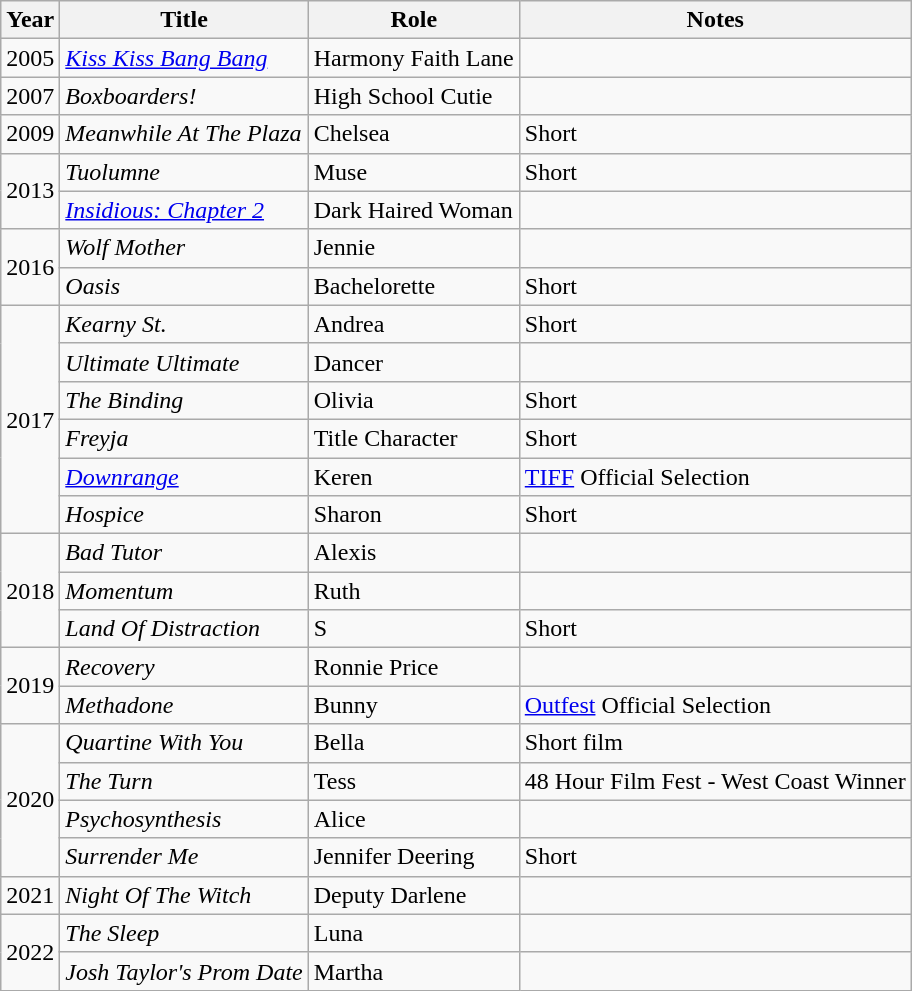<table class="wikitable sortable">
<tr>
<th>Year</th>
<th>Title</th>
<th>Role</th>
<th class="unsortable">Notes</th>
</tr>
<tr>
<td>2005</td>
<td><em><a href='#'>Kiss Kiss Bang Bang</a></em></td>
<td>Harmony Faith Lane</td>
<td></td>
</tr>
<tr>
<td>2007</td>
<td><em>Boxboarders!</em></td>
<td>High School Cutie</td>
<td></td>
</tr>
<tr>
<td>2009</td>
<td><em>Meanwhile At The Plaza</em></td>
<td>Chelsea</td>
<td>Short</td>
</tr>
<tr>
<td rowspan="2">2013</td>
<td><em>Tuolumne</em></td>
<td>Muse</td>
<td>Short</td>
</tr>
<tr>
<td><em><a href='#'>Insidious: Chapter 2</a></em></td>
<td>Dark Haired Woman</td>
<td></td>
</tr>
<tr>
<td rowspan="2">2016</td>
<td><em>Wolf Mother</em></td>
<td>Jennie</td>
<td></td>
</tr>
<tr>
<td><em>Oasis</em></td>
<td>Bachelorette</td>
<td>Short</td>
</tr>
<tr>
<td rowspan="6">2017</td>
<td><em>Kearny St.</em></td>
<td>Andrea</td>
<td>Short</td>
</tr>
<tr>
<td><em>Ultimate Ultimate</em></td>
<td>Dancer</td>
<td></td>
</tr>
<tr>
<td><em>The Binding</em></td>
<td>Olivia</td>
<td>Short</td>
</tr>
<tr>
<td><em>Freyja</em></td>
<td>Title Character</td>
<td>Short</td>
</tr>
<tr>
<td><em><a href='#'>Downrange</a></em></td>
<td>Keren</td>
<td><a href='#'>TIFF</a> Official Selection</td>
</tr>
<tr>
<td><em>Hospice</em></td>
<td>Sharon</td>
<td>Short</td>
</tr>
<tr>
<td rowspan="3">2018</td>
<td><em>Bad Tutor</em></td>
<td>Alexis</td>
<td></td>
</tr>
<tr>
<td><em>Momentum</em></td>
<td>Ruth</td>
<td></td>
</tr>
<tr>
<td><em>Land Of Distraction</em></td>
<td>S</td>
<td>Short</td>
</tr>
<tr>
<td rowspan="2">2019</td>
<td><em>Recovery</em></td>
<td>Ronnie Price</td>
<td></td>
</tr>
<tr>
<td><em>Methadone</em></td>
<td>Bunny</td>
<td><a href='#'>Outfest</a> Official Selection</td>
</tr>
<tr>
<td rowspan="4">2020</td>
<td><em>Quartine With You</em></td>
<td>Bella</td>
<td>Short film</td>
</tr>
<tr>
<td><em>The Turn</em></td>
<td>Tess</td>
<td>48 Hour Film Fest - West Coast Winner</td>
</tr>
<tr>
<td><em>Psychosynthesis</em></td>
<td>Alice</td>
<td></td>
</tr>
<tr>
<td><em>Surrender Me</em></td>
<td>Jennifer Deering</td>
<td>Short</td>
</tr>
<tr>
<td>2021</td>
<td><em>Night Of The Witch</em></td>
<td>Deputy Darlene</td>
<td></td>
</tr>
<tr>
<td rowspan="2">2022</td>
<td><em>The Sleep</em></td>
<td>Luna</td>
<td></td>
</tr>
<tr>
<td><em>Josh Taylor's Prom Date</em></td>
<td>Martha</td>
<td></td>
</tr>
</table>
